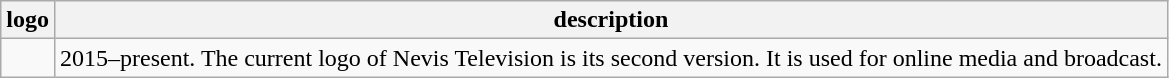<table class="wikitable standard" align="center">
<tr>
<th>logo</th>
<th>description</th>
</tr>
<tr>
<td></td>
<td>2015–present. The current logo of Nevis Television is its second version. It is used for online media and broadcast.</td>
</tr>
</table>
